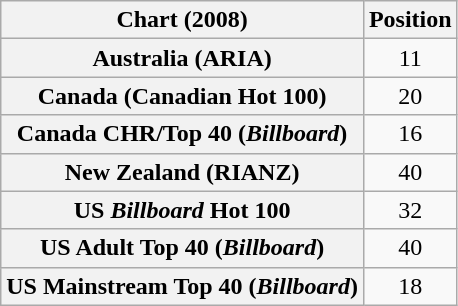<table class="wikitable sortable plainrowheaders">
<tr>
<th>Chart (2008)</th>
<th>Position</th>
</tr>
<tr>
<th scope="row">Australia (ARIA)</th>
<td style="text-align:center;">11</td>
</tr>
<tr>
<th scope="row">Canada (Canadian Hot 100)</th>
<td style="text-align:center;">20</td>
</tr>
<tr>
<th scope="row">Canada CHR/Top 40 (<em>Billboard</em>)</th>
<td style="text-align:center;">16</td>
</tr>
<tr>
<th scope="row">New Zealand (RIANZ)</th>
<td style="text-align:center;">40</td>
</tr>
<tr>
<th scope="row">US <em>Billboard</em> Hot 100</th>
<td style="text-align:center;">32</td>
</tr>
<tr>
<th scope="row">US Adult Top 40 (<em>Billboard</em>)</th>
<td style="text-align:center;">40</td>
</tr>
<tr>
<th scope="row">US Mainstream Top 40 (<em>Billboard</em>)</th>
<td style="text-align:center;">18</td>
</tr>
</table>
